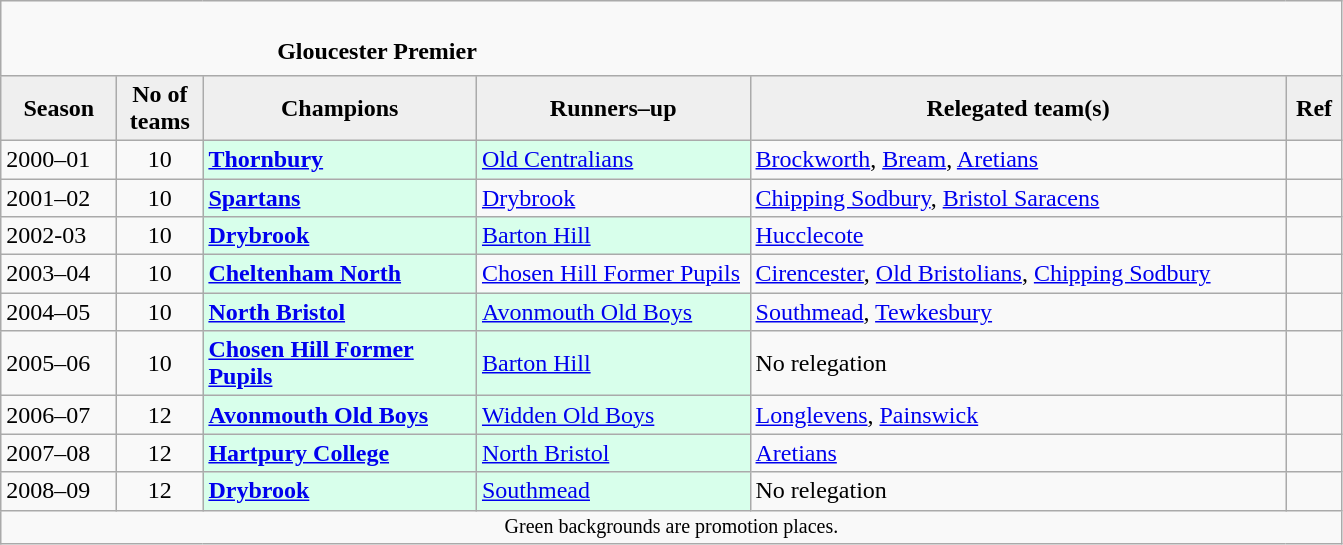<table class="wikitable" style="text-align: left;">
<tr>
<td colspan="11" cellpadding="0" cellspacing="0"><br><table border="0" style="width:100%;" cellpadding="0" cellspacing="0">
<tr>
<td style="width:20%; border:0;"></td>
<td style="border:0;"><strong>Gloucester Premier</strong></td>
<td style="width:20%; border:0;"></td>
</tr>
</table>
</td>
</tr>
<tr>
<th style="background:#efefef; width:70px;">Season</th>
<th style="background:#efefef; width:50px;">No of teams</th>
<th style="background:#efefef; width:175px;">Champions</th>
<th style="background:#efefef; width:175px;">Runners–up</th>
<th style="background:#efefef; width:350px;">Relegated team(s)</th>
<th style="background:#efefef; width:30px;">Ref</th>
</tr>
<tr align=left>
<td>2000–01</td>
<td style="text-align: center;">10</td>
<td style="background:#d8ffeb;"><strong><a href='#'>Thornbury</a></strong></td>
<td style="background:#d8ffeb;"><a href='#'>Old Centralians</a></td>
<td><a href='#'>Brockworth</a>, <a href='#'>Bream</a>, <a href='#'>Aretians</a></td>
<td></td>
</tr>
<tr>
<td>2001–02</td>
<td style="text-align: center;">10</td>
<td style="background:#d8ffeb;"><strong><a href='#'>Spartans</a></strong></td>
<td><a href='#'>Drybrook</a></td>
<td><a href='#'>Chipping Sodbury</a>, <a href='#'>Bristol Saracens</a></td>
<td></td>
</tr>
<tr>
<td>2002-03</td>
<td style="text-align: center;">10</td>
<td style="background:#d8ffeb;"><strong><a href='#'>Drybrook</a></strong></td>
<td style="background:#d8ffeb;"><a href='#'>Barton Hill</a></td>
<td><a href='#'>Hucclecote</a></td>
<td></td>
</tr>
<tr>
<td>2003–04</td>
<td style="text-align: center;">10</td>
<td style="background:#d8ffeb;"><strong><a href='#'>Cheltenham North</a></strong></td>
<td><a href='#'>Chosen Hill Former Pupils</a></td>
<td><a href='#'>Cirencester</a>, <a href='#'>Old Bristolians</a>, <a href='#'>Chipping Sodbury</a></td>
<td></td>
</tr>
<tr>
<td>2004–05</td>
<td style="text-align: center;">10</td>
<td style="background:#d8ffeb;"><strong><a href='#'>North Bristol</a></strong></td>
<td style="background:#d8ffeb;"><a href='#'>Avonmouth Old Boys</a></td>
<td><a href='#'>Southmead</a>, <a href='#'>Tewkesbury</a></td>
<td></td>
</tr>
<tr>
<td>2005–06</td>
<td style="text-align: center;">10</td>
<td style="background:#d8ffeb;"><strong><a href='#'>Chosen Hill Former Pupils</a></strong></td>
<td style="background:#d8ffeb;"><a href='#'>Barton Hill</a></td>
<td>No relegation</td>
<td></td>
</tr>
<tr>
<td>2006–07</td>
<td style="text-align: center;">12</td>
<td style="background:#d8ffeb;"><strong><a href='#'>Avonmouth Old Boys</a></strong></td>
<td style="background:#d8ffeb;"><a href='#'>Widden Old Boys</a></td>
<td><a href='#'>Longlevens</a>, <a href='#'>Painswick</a></td>
<td></td>
</tr>
<tr>
<td>2007–08</td>
<td style="text-align: center;">12</td>
<td style="background:#d8ffeb;"><strong><a href='#'>Hartpury College</a></strong></td>
<td style="background:#d8ffeb;"><a href='#'>North Bristol</a></td>
<td><a href='#'>Aretians</a></td>
<td></td>
</tr>
<tr>
<td>2008–09</td>
<td style="text-align: center;">12</td>
<td style="background:#d8ffeb;"><strong><a href='#'>Drybrook</a></strong></td>
<td style="background:#d8ffeb;"><a href='#'>Southmead</a></td>
<td>No relegation</td>
<td></td>
</tr>
<tr>
<td colspan="15"  style="border:0; font-size:smaller; text-align:center;">Green backgrounds are promotion places.</td>
</tr>
</table>
